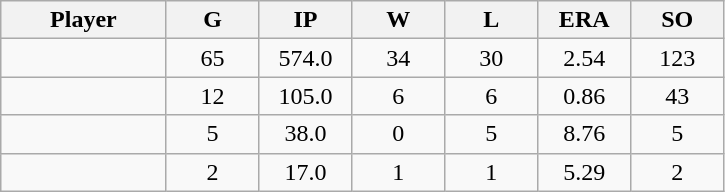<table class="wikitable sortable">
<tr>
<th bgcolor="#DDDDFF" width="16%">Player</th>
<th bgcolor="#DDDDFF" width="9%">G</th>
<th bgcolor="#DDDDFF" width="9%">IP</th>
<th bgcolor="#DDDDFF" width="9%">W</th>
<th bgcolor="#DDDDFF" width="9%">L</th>
<th bgcolor="#DDDDFF" width="9%">ERA</th>
<th bgcolor="#DDDDFF" width="9%">SO</th>
</tr>
<tr align="center">
<td></td>
<td>65</td>
<td>574.0</td>
<td>34</td>
<td>30</td>
<td>2.54</td>
<td>123</td>
</tr>
<tr align="center">
<td></td>
<td>12</td>
<td>105.0</td>
<td>6</td>
<td>6</td>
<td>0.86</td>
<td>43</td>
</tr>
<tr align="center">
<td></td>
<td>5</td>
<td>38.0</td>
<td>0</td>
<td>5</td>
<td>8.76</td>
<td>5</td>
</tr>
<tr align="center">
<td></td>
<td>2</td>
<td>17.0</td>
<td>1</td>
<td>1</td>
<td>5.29</td>
<td>2</td>
</tr>
</table>
